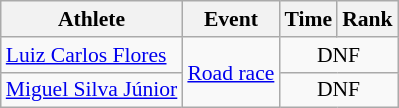<table class=wikitable style="font-size:90%">
<tr>
<th>Athlete</th>
<th>Event</th>
<th>Time</th>
<th>Rank</th>
</tr>
<tr align=center>
<td align=left rowspan=1><a href='#'>Luiz Carlos Flores</a></td>
<td align=left rowspan=2><a href='#'>Road race</a></td>
<td align=center colspan=2>DNF</td>
</tr>
<tr align=center>
<td align=left rowspan=1><a href='#'>Miguel Silva Júnior</a></td>
<td align=center colspan=2>DNF</td>
</tr>
</table>
